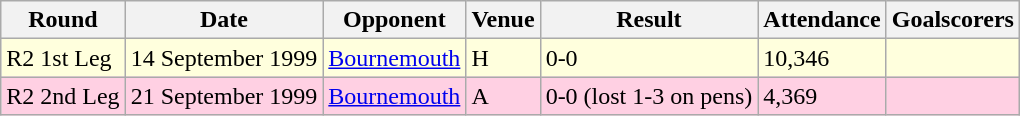<table class="wikitable">
<tr>
<th>Round</th>
<th>Date</th>
<th>Opponent</th>
<th>Venue</th>
<th>Result</th>
<th>Attendance</th>
<th>Goalscorers</th>
</tr>
<tr style="background-color: #ffffdd;">
<td>R2 1st Leg</td>
<td>14 September 1999</td>
<td><a href='#'>Bournemouth</a></td>
<td>H</td>
<td>0-0</td>
<td>10,346</td>
<td></td>
</tr>
<tr style="background-color: #ffd0e3;">
<td>R2 2nd Leg</td>
<td>21 September 1999</td>
<td><a href='#'>Bournemouth</a></td>
<td>A</td>
<td>0-0 (lost 1-3 on pens)</td>
<td>4,369</td>
<td></td>
</tr>
</table>
